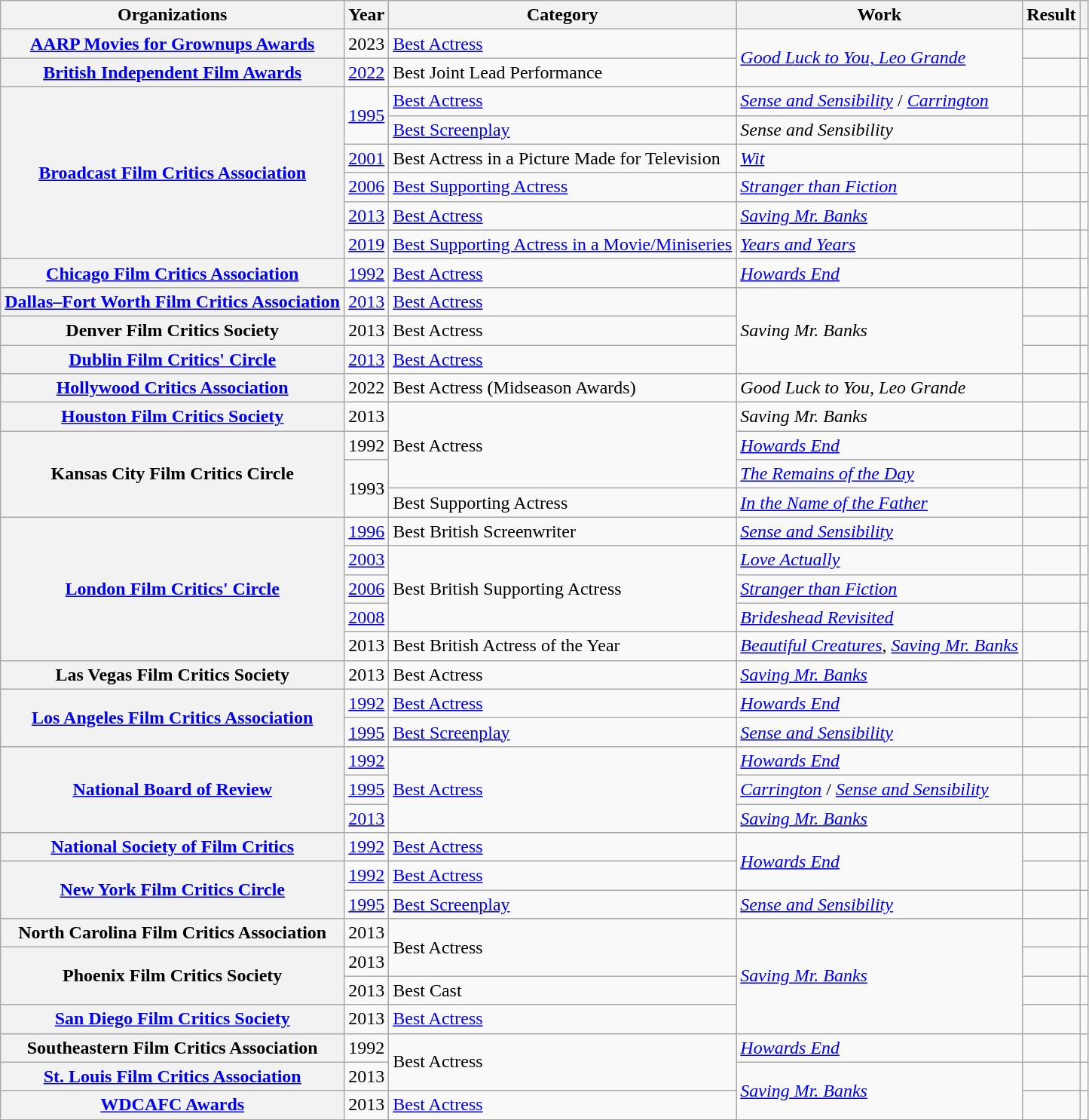<table class= "wikitable plainrowheaders sortable">
<tr>
<th>Organizations</th>
<th scope="col">Year</th>
<th scope="col">Category</th>
<th scope="col">Work</th>
<th scope="col">Result</th>
<th scope="col" class="unsortable"></th>
</tr>
<tr>
<th rowspan="1" scope="row"><a href='#'>AARP Movies for Grownups Awards</a></th>
<td rowspan=1 style="text-align:center;">2023</td>
<td><a href='#'>Best Actress</a></td>
<td rowspan=2><em><a href='#'>Good Luck to You, Leo Grande</a></em></td>
<td></td>
<td></td>
</tr>
<tr>
<th rowspan="1" scope="row"><a href='#'>British Independent Film Awards</a></th>
<td style="text-align:center;"><a href='#'>2022</a></td>
<td>Best Joint Lead Performance</td>
<td></td>
<td></td>
</tr>
<tr>
<th rowspan="6" scope="row"><a href='#'>Broadcast Film Critics Association</a></th>
<td rowspan=2 style="text-align:center;"><a href='#'>1995</a></td>
<td><a href='#'>Best Actress</a></td>
<td><em><a href='#'>Sense and Sensibility</a></em> / <em><a href='#'>Carrington</a></em></td>
<td></td>
<td></td>
</tr>
<tr>
<td><a href='#'>Best Screenplay</a></td>
<td><em>Sense and Sensibility</em></td>
<td></td>
<td></td>
</tr>
<tr>
<td style="text-align:center;"><a href='#'>2001</a></td>
<td>Best Actress in a Picture Made for Television</td>
<td><em><a href='#'>Wit</a></em></td>
<td></td>
<td></td>
</tr>
<tr>
<td style="text-align:center;"><a href='#'>2006</a></td>
<td><a href='#'>Best Supporting Actress</a></td>
<td><em><a href='#'>Stranger than Fiction</a></em></td>
<td></td>
<td></td>
</tr>
<tr>
<td style="text-align:center;"><a href='#'>2013</a></td>
<td><a href='#'>Best Actress</a></td>
<td><em><a href='#'>Saving Mr. Banks</a></em></td>
<td></td>
<td></td>
</tr>
<tr>
<td style="text-align:center;"><a href='#'>2019</a></td>
<td><a href='#'>Best Supporting Actress in a Movie/Miniseries</a></td>
<td><em><a href='#'>Years and Years</a></em></td>
<td></td>
<td></td>
</tr>
<tr>
<th rowspan="1" scope="row"><a href='#'>Chicago Film Critics Association</a></th>
<td style="text-align:center;"><a href='#'>1992</a></td>
<td><a href='#'>Best Actress</a></td>
<td><em><a href='#'>Howards End</a></em></td>
<td></td>
<td></td>
</tr>
<tr>
<th rowspan="1" scope="row"><a href='#'>Dallas–Fort Worth Film Critics Association</a></th>
<td style="text-align:center;"><a href='#'>2013</a></td>
<td><a href='#'>Best Actress</a></td>
<td rowspan="3"><em>Saving Mr. Banks</em></td>
<td></td>
<td></td>
</tr>
<tr>
<th rowspan="1" scope="row">Denver Film Critics Society</th>
<td style="text-align:center;">2013</td>
<td>Best Actress</td>
<td></td>
<td></td>
</tr>
<tr>
<th rowspan="1" scope="row"><a href='#'>Dublin Film Critics' Circle</a></th>
<td style="text-align:center;"><a href='#'>2013</a></td>
<td><a href='#'>Best Actress</a></td>
<td></td>
<td></td>
</tr>
<tr>
<th rowspan="1" scope="row"><a href='#'>Hollywood Critics Association</a></th>
<td style="text-align:center;">2022</td>
<td>Best Actress (Midseason Awards)</td>
<td><em>Good Luck to You, Leo Grande</em></td>
<td></td>
<td></td>
</tr>
<tr>
<th rowspan="1" scope="row"><a href='#'>Houston Film Critics Society</a></th>
<td style="text-align:center;">2013</td>
<td rowspan="3">Best Actress</td>
<td><em>Saving Mr. Banks</em></td>
<td></td>
<td></td>
</tr>
<tr>
<th rowspan="3" scope="row">Kansas City Film Critics Circle</th>
<td style="text-align:center;">1992</td>
<td><em><a href='#'>Howards End</a></em></td>
<td></td>
<td></td>
</tr>
<tr>
<td rowspan=2 style="text-align:center;">1993</td>
<td><em><a href='#'>The Remains of the Day</a></em></td>
<td></td>
<td></td>
</tr>
<tr>
<td>Best Supporting Actress</td>
<td><em><a href='#'>In the Name of the Father</a></em></td>
<td></td>
<td></td>
</tr>
<tr>
<th rowspan="5" scope="row"><a href='#'>London Film Critics' Circle</a></th>
<td style="text-align:center;"><a href='#'>1996</a></td>
<td>Best British Screenwriter</td>
<td><em><a href='#'>Sense and Sensibility</a></em></td>
<td></td>
<td></td>
</tr>
<tr>
<td style="text-align:center;"><a href='#'>2003</a></td>
<td rowspan=3>Best British Supporting Actress</td>
<td><em><a href='#'>Love Actually</a></em></td>
<td></td>
<td></td>
</tr>
<tr>
<td style="text-align:center;"><a href='#'>2006</a></td>
<td><em><a href='#'>Stranger than Fiction</a></em></td>
<td></td>
<td></td>
</tr>
<tr>
<td style="text-align:center;"><a href='#'>2008</a></td>
<td><em><a href='#'>Brideshead Revisited</a></em></td>
<td></td>
<td></td>
</tr>
<tr>
<td style="text-align:center;">2013</td>
<td>Best British Actress of the Year</td>
<td><em><a href='#'>Beautiful Creatures</a></em>, <em><a href='#'>Saving Mr. Banks</a></em></td>
<td></td>
<td></td>
</tr>
<tr>
<th rowspan="1" scope="row">Las Vegas Film Critics Society</th>
<td style="text-align:center;">2013</td>
<td>Best Actress</td>
<td><em><a href='#'>Saving Mr. Banks</a></em></td>
<td></td>
<td></td>
</tr>
<tr>
<th rowspan="2" scope="row"><a href='#'>Los Angeles Film Critics Association</a></th>
<td style="text-align:center;"><a href='#'>1992</a></td>
<td><a href='#'>Best Actress</a></td>
<td><em><a href='#'>Howards End</a></em></td>
<td></td>
<td></td>
</tr>
<tr>
<td style="text-align:center;"><a href='#'>1995</a></td>
<td><a href='#'>Best Screenplay</a></td>
<td><em><a href='#'>Sense and Sensibility</a></em></td>
<td></td>
<td></td>
</tr>
<tr>
<th rowspan="3" scope="row"><a href='#'>National Board of Review</a></th>
<td style="text-align:center;"><a href='#'>1992</a></td>
<td rowspan=3><a href='#'>Best Actress</a></td>
<td><em><a href='#'>Howards End</a></em></td>
<td></td>
<td></td>
</tr>
<tr>
<td style="text-align:center;"><a href='#'>1995</a></td>
<td><em><a href='#'>Carrington</a></em> / <em><a href='#'>Sense and Sensibility</a></em></td>
<td></td>
<td></td>
</tr>
<tr>
<td style="text-align:center;"><a href='#'>2013</a></td>
<td><em><a href='#'>Saving Mr. Banks</a></em></td>
<td></td>
<td></td>
</tr>
<tr>
<th rowspan="1" scope="row"><a href='#'>National Society of Film Critics</a></th>
<td style="text-align:center;"><a href='#'>1992</a></td>
<td><a href='#'>Best Actress</a></td>
<td rowspan="2"><em><a href='#'>Howards End</a></em></td>
<td></td>
<td></td>
</tr>
<tr>
<th rowspan="2" scope="row"><a href='#'>New York Film Critics Circle</a></th>
<td style="text-align:center;"><a href='#'>1992</a></td>
<td><a href='#'>Best Actress</a></td>
<td></td>
<td></td>
</tr>
<tr>
<td style="text-align:center;"><a href='#'>1995</a></td>
<td><a href='#'>Best Screenplay</a></td>
<td><em><a href='#'>Sense and Sensibility</a></em></td>
<td></td>
<td></td>
</tr>
<tr>
<th rowspan="1" scope="row">North Carolina Film Critics Association</th>
<td style="text-align:center;">2013</td>
<td rowspan="2">Best Actress</td>
<td rowspan="4"><em><a href='#'>Saving Mr. Banks</a></em></td>
<td></td>
<td></td>
</tr>
<tr>
<th rowspan="2" scope="row">Phoenix Film Critics Society</th>
<td style="text-align:center;">2013</td>
<td></td>
<td></td>
</tr>
<tr>
<td style="text-align:center;">2013</td>
<td>Best Cast</td>
<td></td>
<td></td>
</tr>
<tr>
<th rowspan="1" scope="row"><a href='#'>San Diego Film Critics Society</a></th>
<td style="text-align:center;">2013</td>
<td><a href='#'>Best Actress</a></td>
<td></td>
<td></td>
</tr>
<tr>
<th rowspan="1" scope="row">Southeastern Film Critics Association</th>
<td style="text-align:center;">1992</td>
<td rowspan="2">Best Actress</td>
<td><em><a href='#'>Howards End</a></em></td>
<td></td>
<td></td>
</tr>
<tr>
<th rowspan="1" scope="row"><a href='#'>St. Louis Film Critics Association</a></th>
<td style="text-align:center;">2013</td>
<td rowspan="2"><em><a href='#'>Saving Mr. Banks</a></em></td>
<td></td>
<td></td>
</tr>
<tr>
<th rowspan="1" scope="row"><a href='#'>WDCAFC Awards</a></th>
<td style="text-align:center;">2013</td>
<td><a href='#'>Best Actress</a></td>
<td></td>
<td></td>
</tr>
<tr>
</tr>
</table>
